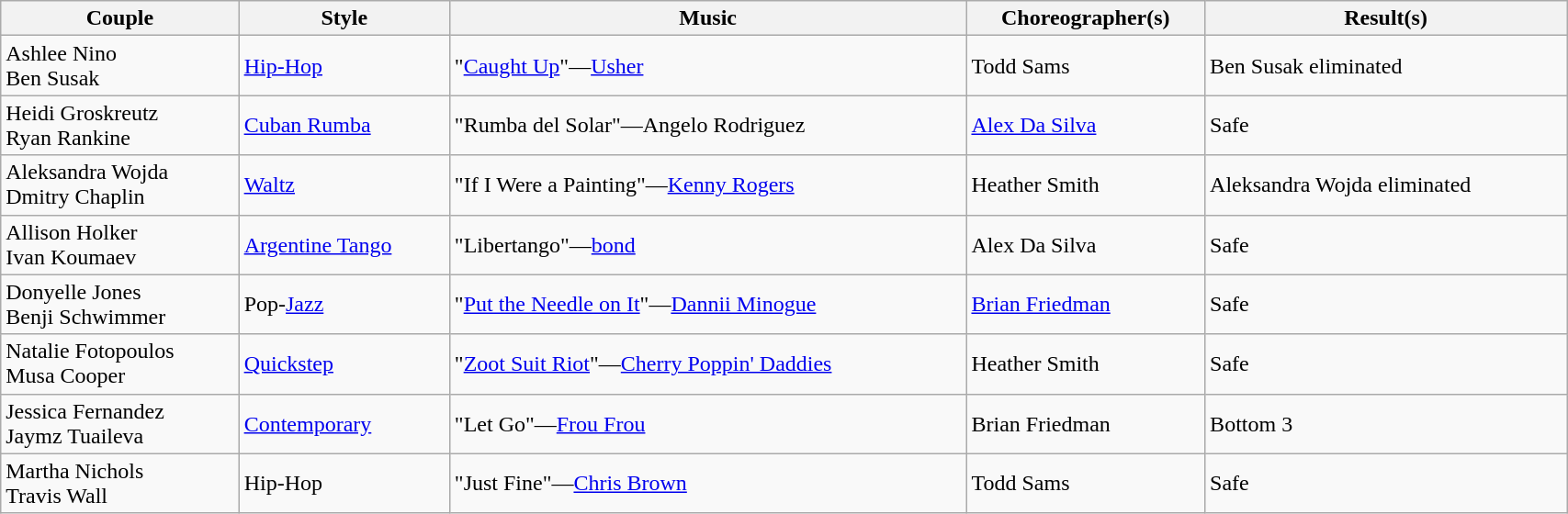<table class="wikitable" style="width:90%;">
<tr>
<th>Couple</th>
<th>Style</th>
<th>Music</th>
<th>Choreographer(s)</th>
<th>Result(s)</th>
</tr>
<tr>
<td>Ashlee Nino <br> Ben Susak</td>
<td><a href='#'>Hip-Hop</a></td>
<td>"<a href='#'>Caught Up</a>"—<a href='#'>Usher</a></td>
<td>Todd Sams</td>
<td>Ben Susak eliminated</td>
</tr>
<tr>
<td>Heidi Groskreutz <br> Ryan Rankine</td>
<td><a href='#'>Cuban Rumba</a></td>
<td>"Rumba del Solar"—Angelo Rodriguez</td>
<td><a href='#'>Alex Da Silva</a></td>
<td>Safe</td>
</tr>
<tr>
<td>Aleksandra Wojda <br> Dmitry Chaplin</td>
<td><a href='#'>Waltz</a></td>
<td>"If I Were a Painting"—<a href='#'>Kenny Rogers</a></td>
<td>Heather Smith</td>
<td>Aleksandra Wojda eliminated</td>
</tr>
<tr>
<td>Allison Holker <br> Ivan Koumaev</td>
<td><a href='#'>Argentine Tango</a></td>
<td>"Libertango"—<a href='#'>bond</a></td>
<td>Alex Da Silva</td>
<td>Safe</td>
</tr>
<tr>
<td>Donyelle Jones <br> Benji Schwimmer</td>
<td>Pop-<a href='#'>Jazz</a></td>
<td>"<a href='#'>Put the Needle on It</a>"—<a href='#'>Dannii Minogue</a></td>
<td><a href='#'>Brian Friedman</a></td>
<td>Safe</td>
</tr>
<tr>
<td>Natalie Fotopoulos <br> Musa Cooper</td>
<td><a href='#'>Quickstep</a></td>
<td>"<a href='#'>Zoot Suit Riot</a>"—<a href='#'>Cherry Poppin' Daddies</a></td>
<td>Heather Smith</td>
<td>Safe</td>
</tr>
<tr>
<td>Jessica Fernandez <br> Jaymz Tuaileva</td>
<td><a href='#'>Contemporary</a></td>
<td>"Let Go"—<a href='#'>Frou Frou</a></td>
<td>Brian Friedman</td>
<td>Bottom 3</td>
</tr>
<tr>
<td>Martha Nichols <br> Travis Wall</td>
<td>Hip-Hop</td>
<td>"Just Fine"—<a href='#'>Chris Brown</a></td>
<td>Todd Sams</td>
<td>Safe</td>
</tr>
</table>
